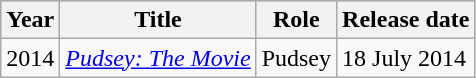<table class="wikitable">
<tr style="background:#b0c4de; text-align:center;">
<th>Year</th>
<th>Title</th>
<th>Role</th>
<th>Release date</th>
</tr>
<tr>
<td>2014</td>
<td><em><a href='#'>Pudsey: The Movie</a></em></td>
<td>Pudsey</td>
<td>18 July 2014</td>
</tr>
</table>
